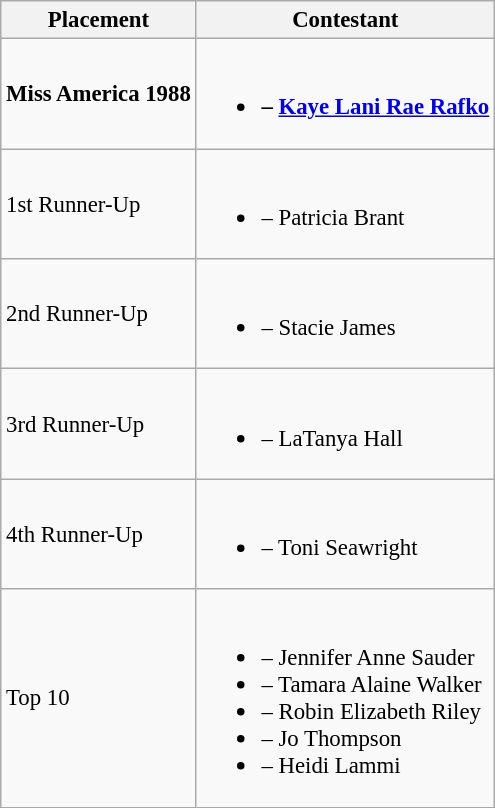<table class="wikitable sortable" style="font-size: 95%;">
<tr>
<th>Placement</th>
<th>Contestant</th>
</tr>
<tr>
<td><strong>Miss America 1988</strong></td>
<td><br><ul><li><strong> – <a href='#'>Kaye Lani Rae Rafko</a></strong></li></ul></td>
</tr>
<tr>
<td>1st Runner-Up</td>
<td><br><ul><li> – Patricia Brant</li></ul></td>
</tr>
<tr>
<td>2nd Runner-Up</td>
<td><br><ul><li> – Stacie James</li></ul></td>
</tr>
<tr>
<td>3rd Runner-Up</td>
<td><br><ul><li> – LaTanya Hall</li></ul></td>
</tr>
<tr>
<td>4th Runner-Up</td>
<td><br><ul><li> – Toni Seawright</li></ul></td>
</tr>
<tr>
<td>Top 10</td>
<td><br><ul><li> – Jennifer Anne Sauder</li><li> – Tamara Alaine Walker</li><li> – Robin Elizabeth Riley</li><li> – Jo Thompson</li><li> – Heidi Lammi</li></ul></td>
</tr>
</table>
